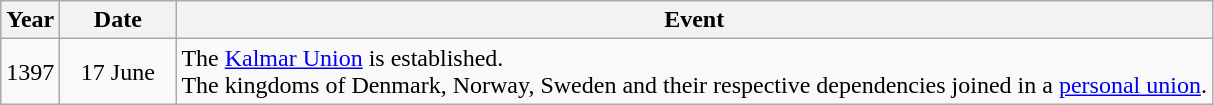<table class="wikitable">
<tr>
<th style="width: 30px">Year</th>
<th style="width: 70px">Date</th>
<th>Event</th>
</tr>
<tr>
<td style="text-align: right;">1397</td>
<td style="text-align: center;">17 June</td>
<td>The <a href='#'>Kalmar Union</a> is established.<br>The kingdoms of Denmark, Norway, Sweden and their respective dependencies joined in a <a href='#'>personal union</a>.</td>
</tr>
</table>
